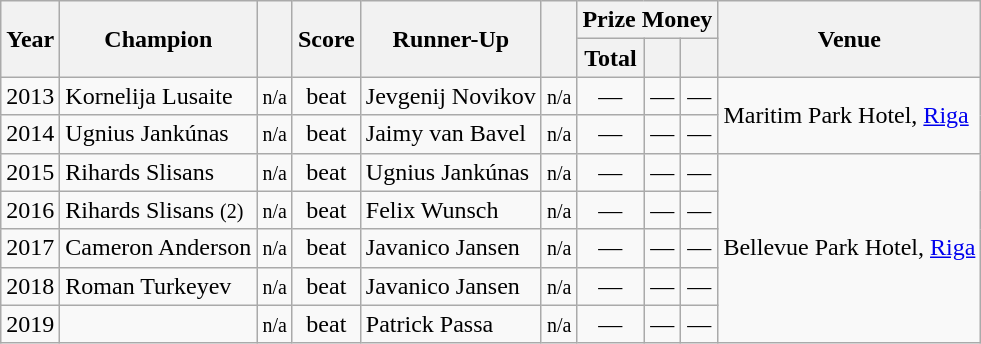<table class="wikitable sortable">
<tr>
<th rowspan=2>Year</th>
<th rowspan=2>Champion</th>
<th rowspan=2></th>
<th rowspan=2>Score</th>
<th rowspan=2>Runner-Up</th>
<th rowspan=2></th>
<th colspan=3>Prize Money</th>
<th rowspan=2>Venue</th>
</tr>
<tr>
<th>Total</th>
<th></th>
<th></th>
</tr>
<tr>
<td>2013</td>
<td> Kornelija Lusaite</td>
<td align=center><small><span>n/a</span></small></td>
<td align=center>beat</td>
<td> Jevgenij Novikov</td>
<td align=center><small><span>n/a</span></small></td>
<td align=center>—</td>
<td align=center>—</td>
<td align=center>—</td>
<td rowspan=2>Maritim Park Hotel, <a href='#'>Riga</a></td>
</tr>
<tr>
<td>2014</td>
<td> Ugnius Jankúnas</td>
<td align=center><small><span>n/a</span></small></td>
<td align=center>beat</td>
<td> Jaimy van Bavel</td>
<td align=center><small><span>n/a</span></small></td>
<td align=center>—</td>
<td align=center>—</td>
<td align=center>—</td>
</tr>
<tr>
<td>2015</td>
<td> Rihards Slisans</td>
<td align=center><small><span>n/a</span></small></td>
<td align=center>beat</td>
<td> Ugnius Jankúnas</td>
<td align=center><small><span>n/a</span></small></td>
<td align=center>—</td>
<td align=center>—</td>
<td align=center>—</td>
<td rowspan=6>Bellevue Park Hotel, <a href='#'>Riga</a></td>
</tr>
<tr>
<td>2016</td>
<td> Rihards Slisans <small>(2)</small></td>
<td align=center><small><span>n/a</span></small></td>
<td align=center>beat</td>
<td> Felix Wunsch</td>
<td align=center><small><span>n/a</span></small></td>
<td align=center>—</td>
<td align=center>—</td>
<td align=center>—</td>
</tr>
<tr>
<td>2017</td>
<td> Cameron Anderson</td>
<td align=center><small><span>n/a</span></small></td>
<td align=center>beat</td>
<td> Javanico Jansen</td>
<td align=center><small><span>n/a</span></small></td>
<td align=center>—</td>
<td align=center>—</td>
<td align=center>—</td>
</tr>
<tr>
<td>2018</td>
<td> Roman Turkeyev</td>
<td align=center><small><span>n/a</span></small></td>
<td align=center>beat</td>
<td> Javanico Jansen</td>
<td align=center><small><span>n/a</span></small></td>
<td align=center>—</td>
<td align=center>—</td>
<td align=center>—</td>
</tr>
<tr>
<td>2019</td>
<td></td>
<td align=center><small><span>n/a</span></small></td>
<td align=center>beat</td>
<td> Patrick Passa</td>
<td align=center><small><span>n/a</span></small></td>
<td align=center>—</td>
<td align=center>—</td>
<td align=center>—</td>
</tr>
</table>
